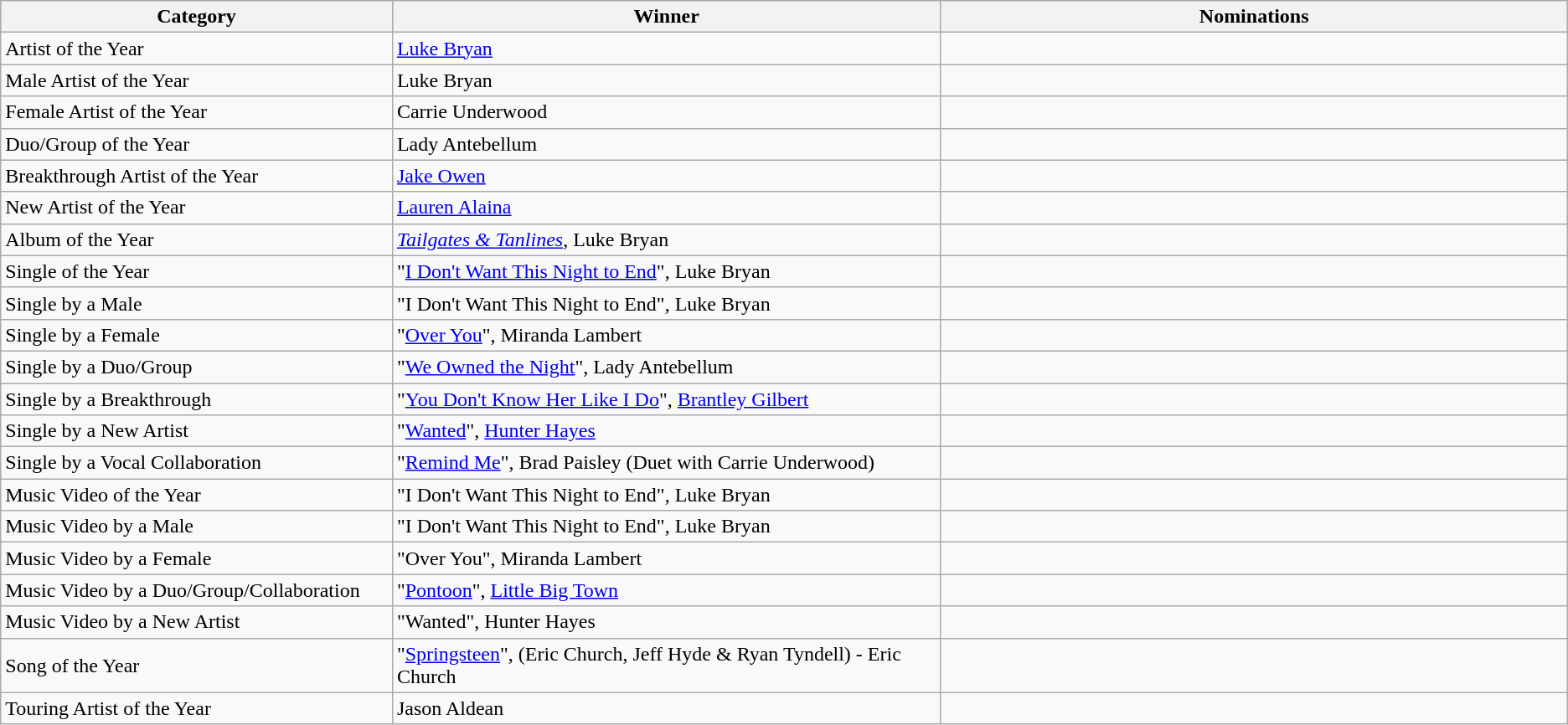<table class=wikitable>
<tr align=center bgcolor=lavender>
<th width=25%>Category</th>
<th width=35%>Winner</th>
<th width=50%>Nominations</th>
</tr>
<tr>
<td>Artist of the Year</td>
<td><a href='#'>Luke Bryan</a></td>
<td></td>
</tr>
<tr>
<td>Male Artist of the Year</td>
<td>Luke Bryan</td>
<td></td>
</tr>
<tr>
<td>Female Artist of the Year</td>
<td>Carrie Underwood</td>
<td></td>
</tr>
<tr>
<td>Duo/Group of the Year</td>
<td>Lady Antebellum</td>
<td></td>
</tr>
<tr>
<td>Breakthrough Artist of the Year</td>
<td><a href='#'>Jake Owen</a></td>
<td></td>
</tr>
<tr>
<td>New Artist of the Year</td>
<td><a href='#'>Lauren Alaina</a></td>
<td></td>
</tr>
<tr>
<td>Album of the Year</td>
<td><em><a href='#'>Tailgates & Tanlines</a></em>, Luke Bryan</td>
<td></td>
</tr>
<tr>
<td>Single of the Year</td>
<td>"<a href='#'>I Don't Want This Night to End</a>", Luke Bryan</td>
<td></td>
</tr>
<tr>
<td>Single by a Male</td>
<td>"I Don't Want This Night to End", Luke Bryan</td>
<td></td>
</tr>
<tr>
<td>Single by a Female</td>
<td>"<a href='#'>Over You</a>", Miranda Lambert</td>
<td></td>
</tr>
<tr>
<td>Single by a Duo/Group</td>
<td>"<a href='#'>We Owned the Night</a>", Lady Antebellum</td>
<td></td>
</tr>
<tr>
<td>Single by a Breakthrough</td>
<td>"<a href='#'>You Don't Know Her Like I Do</a>", <a href='#'>Brantley Gilbert</a></td>
<td></td>
</tr>
<tr>
<td>Single by a New Artist</td>
<td>"<a href='#'>Wanted</a>", <a href='#'>Hunter Hayes</a></td>
<td></td>
</tr>
<tr>
<td>Single by a Vocal Collaboration</td>
<td>"<a href='#'>Remind Me</a>", Brad Paisley (Duet with Carrie Underwood)</td>
<td></td>
</tr>
<tr>
<td>Music Video of the Year</td>
<td>"I Don't Want This Night to End", Luke Bryan</td>
<td></td>
</tr>
<tr>
<td>Music Video by a Male</td>
<td>"I Don't Want This Night to End", Luke Bryan</td>
<td></td>
</tr>
<tr>
<td>Music Video by a Female</td>
<td>"Over You", Miranda Lambert</td>
<td></td>
</tr>
<tr>
<td>Music Video by a Duo/Group/Collaboration</td>
<td>"<a href='#'>Pontoon</a>", <a href='#'>Little Big Town</a></td>
<td></td>
</tr>
<tr>
<td>Music Video by a New Artist</td>
<td>"Wanted", Hunter Hayes</td>
<td></td>
</tr>
<tr>
<td>Song of the Year</td>
<td>"<a href='#'>Springsteen</a>", (Eric Church, Jeff Hyde & Ryan Tyndell) - Eric Church</td>
<td></td>
</tr>
<tr>
<td>Touring Artist of the Year</td>
<td>Jason Aldean</td>
<td></td>
</tr>
</table>
